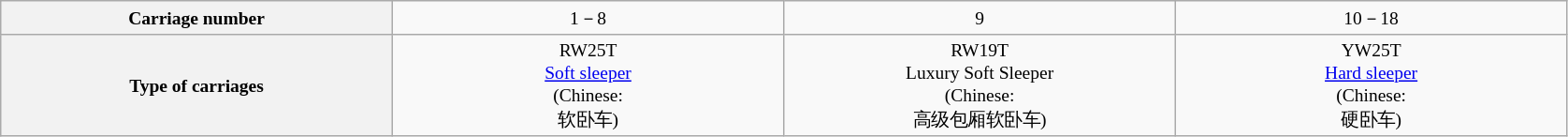<table class="wikitable" style="text-align: center; font-size: small;">
<tr>
<th>Carriage number</th>
<td>1－8</td>
<td>9</td>
<td>10－18</td>
</tr>
<tr>
<th style="width: 10%;">Type of carriages</th>
<td style="width: 10%;">RW25T<br><a href='#'>Soft sleeper</a><br>(Chinese:<br>软卧车)</td>
<td style="width: 10%;">RW19T<br>Luxury Soft Sleeper<br>(Chinese:<br>高级包厢软卧车)</td>
<td style="width: 10%;">YW25T<br><a href='#'>Hard sleeper</a><br>(Chinese:<br>硬卧车)</td>
</tr>
</table>
